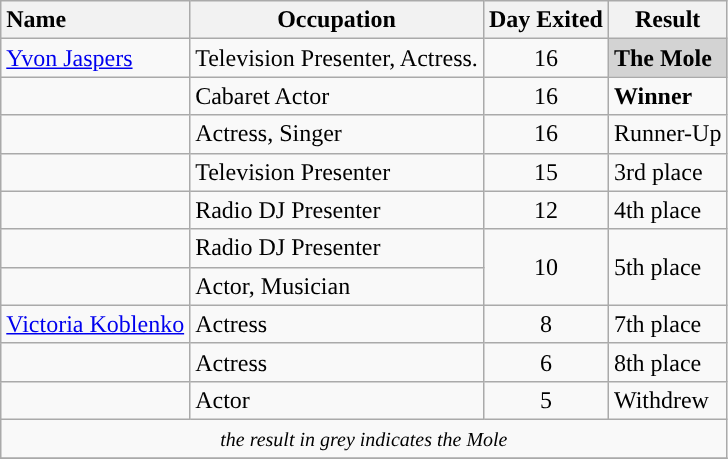<table class="wikitable sortable">
<tr>
<th style="text-align:left">Name</th>
<th style="text-align:center">Occupation</th>
<th style="text-align:center">Day Exited</th>
<th style="text-align:center">Result</th>
</tr>
<tr>
<td style="text-align:left"><a href='#'>Yvon Jaspers</a></td>
<td style="text-align:left">Television Presenter, Actress.</td>
<td style="text-align:center">16</td>
<td style=background:lightgray;><strong>The Mole</strong></td>
</tr>
<tr>
<td style="text-align:left"></td>
<td style="text-align:left">Cabaret Actor</td>
<td style="text-align:center">16</td>
<td><strong>Winner</strong></td>
</tr>
<tr>
<td style="text-align:left"></td>
<td style="text-align:left">Actress, Singer</td>
<td style="text-align:center">16</td>
<td>Runner-Up</td>
</tr>
<tr>
<td style="text-align:left"></td>
<td style="text-align:left">Television Presenter</td>
<td style="text-align:center">15</td>
<td>3rd place</td>
</tr>
<tr>
<td style="text-align:left"></td>
<td style="text-align:left">Radio DJ Presenter</td>
<td style="text-align:center">12</td>
<td>4th place</td>
</tr>
<tr>
<td style="text-align:left"></td>
<td style="text-align:left">Radio DJ Presenter</td>
<td rowspan=2 style="text-align:center">10</td>
<td rowspan=2>5th place</td>
</tr>
<tr>
<td style="text-align:left"></td>
<td style="text-align:left">Actor, Musician</td>
</tr>
<tr>
<td style="text-align:left"><a href='#'>Victoria Koblenko</a></td>
<td style="text-align:left">Actress</td>
<td style="text-align:center">8</td>
<td>7th place</td>
</tr>
<tr>
<td style="text-align:left"></td>
<td style="text-align:left">Actress</td>
<td style="text-align:center">6</td>
<td>8th place</td>
</tr>
<tr>
<td style="text-align:left"></td>
<td style="text-align:left">Actor</td>
<td style="text-align:center">5</td>
<td>Withdrew</td>
</tr>
<tr>
<td colspan="4" ; style="text-align:center"><small><em>the result in grey indicates the Mole</em></small></td>
</tr>
<tr>
</tr>
</table>
